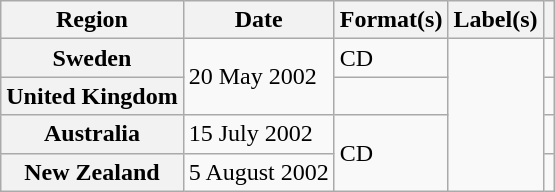<table class="wikitable plainrowheaders">
<tr>
<th scope="col">Region</th>
<th scope="col">Date</th>
<th scope="col">Format(s)</th>
<th scope="col">Label(s)</th>
<th scope="col"></th>
</tr>
<tr>
<th scope="row">Sweden</th>
<td rowspan="2">20 May 2002</td>
<td>CD</td>
<td rowspan="4"></td>
<td align="center"></td>
</tr>
<tr>
<th scope="row">United Kingdom</th>
<td></td>
<td align="center"></td>
</tr>
<tr>
<th scope="row">Australia</th>
<td>15 July 2002</td>
<td rowspan="2">CD</td>
<td align="center"></td>
</tr>
<tr>
<th scope="row">New Zealand</th>
<td>5 August 2002</td>
<td align="center"></td>
</tr>
</table>
